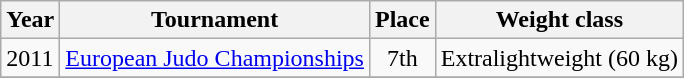<table class=wikitable>
<tr>
<th>Year</th>
<th>Tournament</th>
<th>Place</th>
<th>Weight class</th>
</tr>
<tr>
<td>2011</td>
<td><a href='#'>European Judo Championships</a></td>
<td align="center">7th</td>
<td>Extralightweight (60 kg)</td>
</tr>
<tr>
</tr>
</table>
